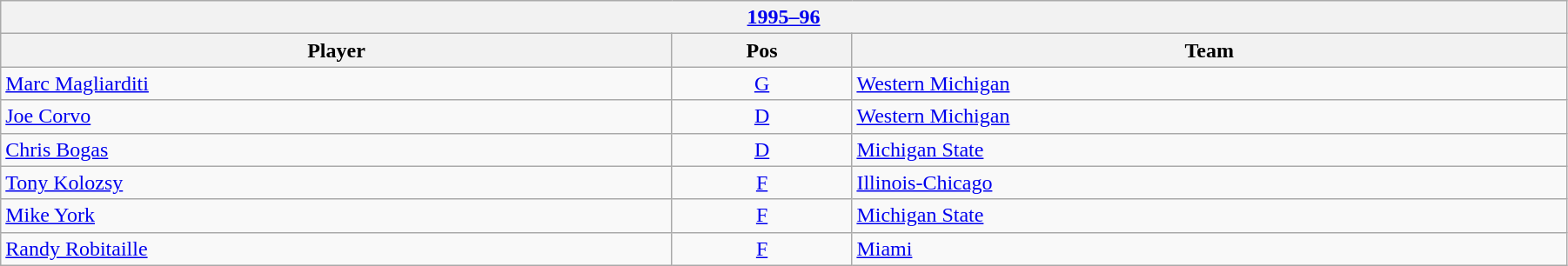<table class="wikitable" width=95%>
<tr>
<th colspan=3><a href='#'>1995–96</a></th>
</tr>
<tr>
<th>Player</th>
<th>Pos</th>
<th>Team</th>
</tr>
<tr>
<td><a href='#'>Marc Magliarditi</a></td>
<td style="text-align:center;"><a href='#'>G</a></td>
<td><a href='#'>Western Michigan</a></td>
</tr>
<tr>
<td><a href='#'>Joe Corvo</a></td>
<td style="text-align:center;"><a href='#'>D</a></td>
<td><a href='#'>Western Michigan</a></td>
</tr>
<tr>
<td><a href='#'>Chris Bogas</a></td>
<td style="text-align:center;"><a href='#'>D</a></td>
<td><a href='#'>Michigan State</a></td>
</tr>
<tr>
<td><a href='#'>Tony Kolozsy</a></td>
<td style="text-align:center;"><a href='#'>F</a></td>
<td><a href='#'>Illinois-Chicago</a></td>
</tr>
<tr>
<td><a href='#'>Mike York</a></td>
<td style="text-align:center;"><a href='#'>F</a></td>
<td><a href='#'>Michigan State</a></td>
</tr>
<tr>
<td><a href='#'>Randy Robitaille</a></td>
<td style="text-align:center;"><a href='#'>F</a></td>
<td><a href='#'>Miami</a></td>
</tr>
</table>
